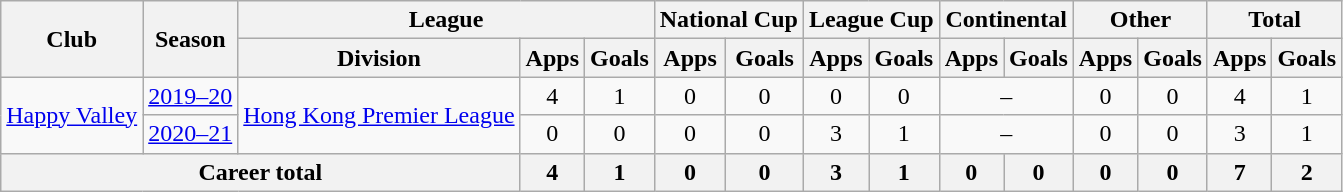<table class="wikitable" style="text-align: center">
<tr>
<th rowspan="2">Club</th>
<th rowspan="2">Season</th>
<th colspan="3">League</th>
<th colspan="2">National Cup</th>
<th colspan="2">League Cup</th>
<th colspan="2">Continental</th>
<th colspan="2">Other</th>
<th colspan="2">Total</th>
</tr>
<tr>
<th>Division</th>
<th>Apps</th>
<th>Goals</th>
<th>Apps</th>
<th>Goals</th>
<th>Apps</th>
<th>Goals</th>
<th>Apps</th>
<th>Goals</th>
<th>Apps</th>
<th>Goals</th>
<th>Apps</th>
<th>Goals</th>
</tr>
<tr>
<td rowspan="2"><a href='#'>Happy Valley</a></td>
<td><a href='#'>2019–20</a></td>
<td rowspan="2"><a href='#'>Hong Kong Premier League</a></td>
<td>4</td>
<td>1</td>
<td>0</td>
<td>0</td>
<td>0</td>
<td>0</td>
<td colspan="2">–</td>
<td>0</td>
<td>0</td>
<td>4</td>
<td>1</td>
</tr>
<tr>
<td><a href='#'>2020–21</a></td>
<td>0</td>
<td>0</td>
<td>0</td>
<td>0</td>
<td>3</td>
<td>1</td>
<td colspan="2">–</td>
<td>0</td>
<td>0</td>
<td>3</td>
<td>1</td>
</tr>
<tr>
<th colspan=3>Career total</th>
<th>4</th>
<th>1</th>
<th>0</th>
<th>0</th>
<th>3</th>
<th>1</th>
<th>0</th>
<th>0</th>
<th>0</th>
<th>0</th>
<th>7</th>
<th>2</th>
</tr>
</table>
